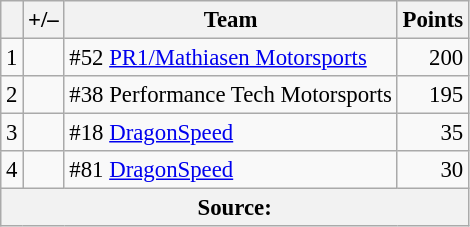<table class="wikitable" style="font-size: 95%;">
<tr>
<th scope="col"></th>
<th scope="col">+/–</th>
<th scope="col">Team</th>
<th scope="col">Points</th>
</tr>
<tr>
<td align=center>1</td>
<td align="left"></td>
<td> #52 <a href='#'>PR1/Mathiasen Motorsports</a></td>
<td align=right>200</td>
</tr>
<tr>
<td align=center>2</td>
<td align="left"></td>
<td> #38 Performance Tech Motorsports</td>
<td align=right>195</td>
</tr>
<tr>
<td align=center>3</td>
<td align="left"></td>
<td> #18 <a href='#'>DragonSpeed</a></td>
<td align=right>35</td>
</tr>
<tr>
<td align=center>4</td>
<td align="left"></td>
<td> #81 <a href='#'>DragonSpeed</a></td>
<td align=right>30</td>
</tr>
<tr>
<th colspan=5>Source:</th>
</tr>
</table>
